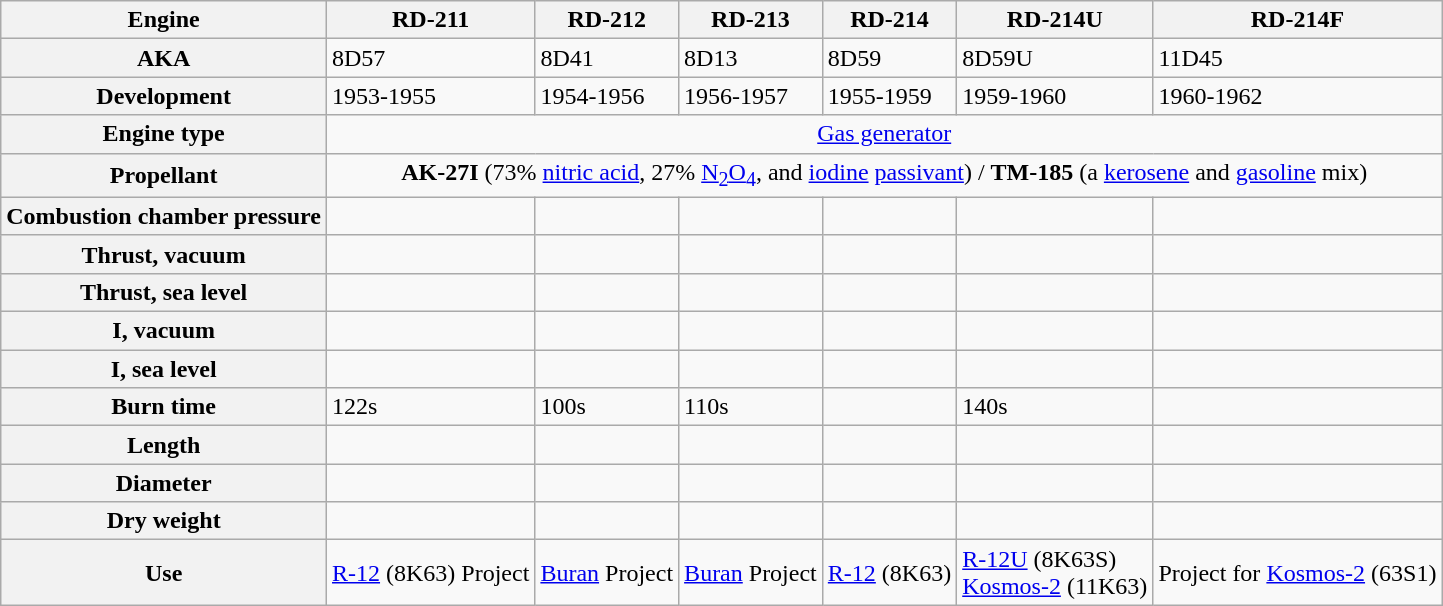<table class="wikitable" style="">
<tr>
<th>Engine</th>
<th>RD-211</th>
<th>RD-212</th>
<th>RD-213</th>
<th>RD-214</th>
<th>RD-214U</th>
<th>RD-214F</th>
</tr>
<tr>
<th>AKA</th>
<td>8D57</td>
<td>8D41</td>
<td>8D13</td>
<td>8D59</td>
<td>8D59U</td>
<td>11D45</td>
</tr>
<tr>
<th>Development</th>
<td>1953-1955</td>
<td>1954-1956</td>
<td>1956-1957</td>
<td>1955-1959</td>
<td>1959-1960</td>
<td>1960-1962</td>
</tr>
<tr>
<th>Engine type</th>
<td colspan="6" style="text-align: center;"><a href='#'>Gas generator</a></td>
</tr>
<tr>
<th>Propellant</th>
<td colspan="6" style="text-align: center;"><strong>AK-27I</strong> (73% <a href='#'>nitric acid</a>, 27% <a href='#'>N<sub>2</sub>O<sub>4</sub></a>, and <a href='#'>iodine</a> <a href='#'>passivant</a>) / <strong>TM-185</strong> (a <a href='#'>kerosene</a> and <a href='#'>gasoline</a> mix)</td>
</tr>
<tr>
<th>Combustion chamber pressure</th>
<td></td>
<td></td>
<td></td>
<td></td>
<td></td>
<td></td>
</tr>
<tr>
<th>Thrust, vacuum</th>
<td></td>
<td></td>
<td></td>
<td></td>
<td></td>
<td></td>
</tr>
<tr>
<th>Thrust, sea level</th>
<td></td>
<td></td>
<td></td>
<td></td>
<td></td>
<td></td>
</tr>
<tr>
<th>I, vacuum</th>
<td></td>
<td></td>
<td></td>
<td></td>
<td></td>
<td></td>
</tr>
<tr>
<th>I, sea level</th>
<td></td>
<td></td>
<td></td>
<td></td>
<td></td>
<td></td>
</tr>
<tr>
<th>Burn time</th>
<td>122s</td>
<td>100s</td>
<td>110s</td>
<td></td>
<td>140s</td>
<td></td>
</tr>
<tr>
<th>Length</th>
<td></td>
<td></td>
<td></td>
<td></td>
<td></td>
<td></td>
</tr>
<tr>
<th>Diameter</th>
<td></td>
<td></td>
<td></td>
<td></td>
<td></td>
<td></td>
</tr>
<tr>
<th>Dry weight</th>
<td></td>
<td></td>
<td></td>
<td></td>
<td></td>
<td></td>
</tr>
<tr>
<th>Use</th>
<td><a href='#'>R-12</a> (8K63) Project</td>
<td><a href='#'>Buran</a> Project</td>
<td><a href='#'>Buran</a> Project</td>
<td><a href='#'>R-12</a> (8K63)</td>
<td><a href='#'>R-12U</a> (8K63S)<br><a href='#'>Kosmos-2</a> (11K63)</td>
<td>Project for <a href='#'>Kosmos-2</a> (63S1)</td>
</tr>
</table>
